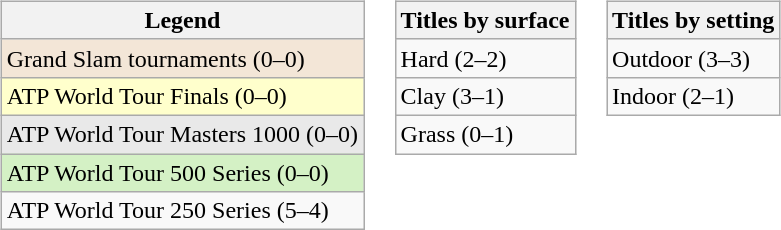<table>
<tr valign="top">
<td><br><table class="wikitable">
<tr>
<th>Legend</th>
</tr>
<tr style="background:#f3e6d7;">
<td>Grand Slam tournaments (0–0)</td>
</tr>
<tr style="background:#ffc;">
<td>ATP World Tour Finals (0–0)</td>
</tr>
<tr style="background:#e9e9e9;">
<td>ATP World Tour Masters 1000 (0–0)</td>
</tr>
<tr style="background:#d4f1c5;">
<td>ATP World Tour 500 Series (0–0)</td>
</tr>
<tr>
<td>ATP World Tour 250 Series (5–4)</td>
</tr>
</table>
</td>
<td><br><table class="wikitable">
<tr>
<th>Titles by surface</th>
</tr>
<tr>
<td>Hard (2–2)</td>
</tr>
<tr>
<td>Clay (3–1)</td>
</tr>
<tr>
<td>Grass (0–1)</td>
</tr>
</table>
</td>
<td><br><table class="wikitable">
<tr>
<th>Titles by setting</th>
</tr>
<tr>
<td>Outdoor (3–3)</td>
</tr>
<tr>
<td>Indoor (2–1)</td>
</tr>
</table>
</td>
</tr>
</table>
